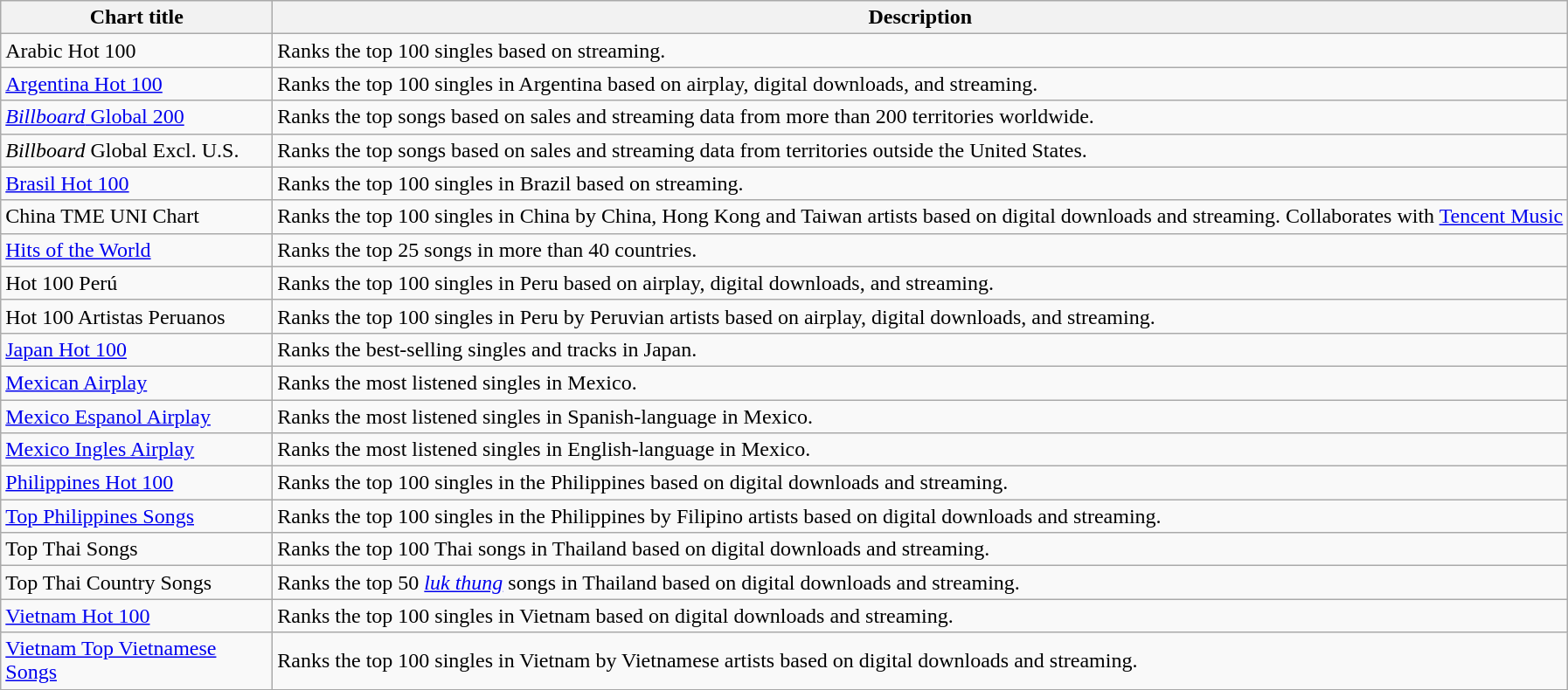<table class="wikitable sortable">
<tr>
<th style="width:200px;">Chart title</th>
<th class="unsortable">Description</th>
</tr>
<tr>
<td>Arabic Hot 100</td>
<td>Ranks the top 100 singles based on streaming.</td>
</tr>
<tr>
<td><a href='#'>Argentina Hot 100</a></td>
<td>Ranks the top 100 singles in Argentina based on airplay, digital downloads, and streaming.</td>
</tr>
<tr>
<td><a href='#'><em>Billboard</em> Global 200</a></td>
<td>Ranks the top songs based on sales and streaming data from more than 200 territories worldwide.</td>
</tr>
<tr>
<td><em>Billboard</em> Global Excl. U.S.</td>
<td>Ranks the top songs based on sales and streaming data from territories outside the United States.</td>
</tr>
<tr>
<td><a href='#'>Brasil Hot 100</a></td>
<td>Ranks the top 100 singles in Brazil based on streaming.</td>
</tr>
<tr>
<td>China TME UNI Chart</td>
<td>Ranks the top 100 singles in China by China, Hong Kong and Taiwan artists based on digital downloads and streaming. Collaborates with <a href='#'>Tencent Music</a></td>
</tr>
<tr>
<td><a href='#'>Hits of the World</a></td>
<td>Ranks the top 25 songs in more than 40 countries.</td>
</tr>
<tr>
<td>Hot 100 Perú</td>
<td>Ranks the top 100 singles in Peru based on airplay, digital downloads, and streaming.</td>
</tr>
<tr>
<td>Hot 100 Artistas Peruanos</td>
<td>Ranks the top 100 singles in Peru by Peruvian artists based on airplay, digital downloads, and streaming.</td>
</tr>
<tr>
<td><a href='#'>Japan Hot 100</a></td>
<td>Ranks the best-selling singles and tracks in Japan.</td>
</tr>
<tr>
<td><a href='#'>Mexican Airplay</a></td>
<td>Ranks the most listened singles in Mexico.</td>
</tr>
<tr>
<td><a href='#'>Mexico Espanol Airplay</a></td>
<td>Ranks the most listened singles in Spanish-language in Mexico.</td>
</tr>
<tr>
<td><a href='#'>Mexico Ingles Airplay</a></td>
<td>Ranks the most listened singles in English-language in Mexico.</td>
</tr>
<tr>
<td><a href='#'>Philippines Hot 100</a></td>
<td>Ranks the top 100 singles in the Philippines based on digital downloads and streaming.</td>
</tr>
<tr>
<td><a href='#'>Top Philippines Songs</a></td>
<td>Ranks the top 100 singles in the Philippines by Filipino artists based on digital downloads and streaming.</td>
</tr>
<tr>
<td>Top Thai Songs</td>
<td>Ranks the top 100 Thai songs in Thailand based on digital downloads and streaming.</td>
</tr>
<tr>
<td>Top Thai Country Songs</td>
<td>Ranks the top 50 <em><a href='#'>luk thung</a></em> songs in Thailand based on digital downloads and streaming.</td>
</tr>
<tr>
<td><a href='#'>Vietnam Hot 100</a></td>
<td>Ranks the top 100 singles in Vietnam based on digital downloads and streaming.</td>
</tr>
<tr>
<td><a href='#'>Vietnam Top Vietnamese Songs</a></td>
<td>Ranks the top 100 singles in Vietnam by Vietnamese artists based on digital downloads and streaming.</td>
</tr>
</table>
